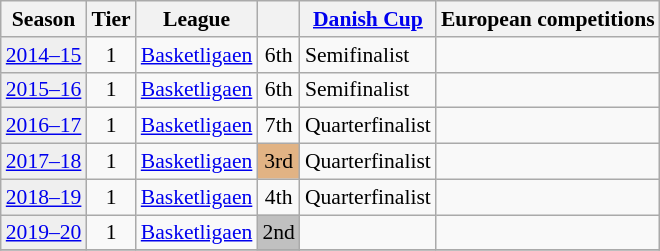<table class="wikitable" style="font-size:90%;">
<tr>
<th>Season</th>
<th>Tier</th>
<th>League</th>
<th></th>
<th><a href='#'>Danish Cup</a></th>
<th colspan=2>European competitions</th>
</tr>
<tr>
<td style="background:#efefef;"><a href='#'>2014–15</a></td>
<td align="center">1</td>
<td><a href='#'>Basketligaen</a></td>
<td align="center">6th</td>
<td>Semifinalist</td>
<td colspan=2></td>
</tr>
<tr>
<td style="background:#efefef;"><a href='#'>2015–16</a></td>
<td align="center">1</td>
<td><a href='#'>Basketligaen</a></td>
<td align="center">6th</td>
<td>Semifinalist</td>
<td colspan=2></td>
</tr>
<tr>
<td style="background:#efefef;"><a href='#'>2016–17</a></td>
<td align="center">1</td>
<td><a href='#'>Basketligaen</a></td>
<td align="center">7th</td>
<td>Quarterfinalist</td>
<td colspan=2></td>
</tr>
<tr>
<td style="background:#efefef;"><a href='#'>2017–18</a></td>
<td align="center">1</td>
<td><a href='#'>Basketligaen</a></td>
<td align="center" bgcolor=#e1b384>3rd</td>
<td>Quarterfinalist</td>
<td colspan=2></td>
</tr>
<tr>
<td style="background:#efefef;"><a href='#'>2018–19</a></td>
<td align="center">1</td>
<td><a href='#'>Basketligaen</a></td>
<td align="center">4th</td>
<td>Quarterfinalist</td>
<td colspan=2></td>
</tr>
<tr>
<td style="background:#efefef;"><a href='#'>2019–20</a></td>
<td align="center">1</td>
<td><a href='#'>Basketligaen</a></td>
<td align="center" bgcolor=silver>2nd</td>
<td></td>
<td colspan=2></td>
</tr>
<tr>
</tr>
</table>
